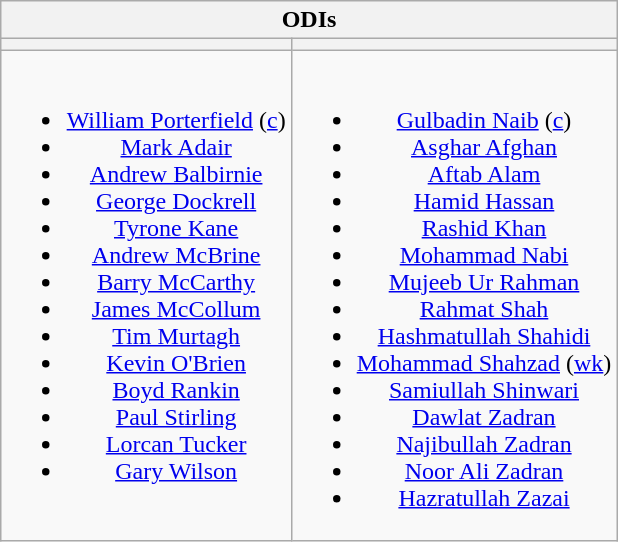<table class="wikitable" style="text-align:center; margin:auto">
<tr>
<th colspan=2>ODIs</th>
</tr>
<tr>
<th></th>
<th></th>
</tr>
<tr style="vertical-align:top">
<td><br><ul><li><a href='#'>William Porterfield</a> (<a href='#'>c</a>)</li><li><a href='#'>Mark Adair</a></li><li><a href='#'>Andrew Balbirnie</a></li><li><a href='#'>George Dockrell</a></li><li><a href='#'>Tyrone Kane</a></li><li><a href='#'>Andrew McBrine</a></li><li><a href='#'>Barry McCarthy</a></li><li><a href='#'>James McCollum</a></li><li><a href='#'>Tim Murtagh</a></li><li><a href='#'>Kevin O'Brien</a></li><li><a href='#'>Boyd Rankin</a></li><li><a href='#'>Paul Stirling</a></li><li><a href='#'>Lorcan Tucker</a></li><li><a href='#'>Gary Wilson</a></li></ul></td>
<td><br><ul><li><a href='#'>Gulbadin Naib</a> (<a href='#'>c</a>)</li><li><a href='#'>Asghar Afghan</a></li><li><a href='#'>Aftab Alam</a></li><li><a href='#'>Hamid Hassan</a></li><li><a href='#'>Rashid Khan</a></li><li><a href='#'>Mohammad Nabi</a></li><li><a href='#'>Mujeeb Ur Rahman</a></li><li><a href='#'>Rahmat Shah</a></li><li><a href='#'>Hashmatullah Shahidi</a></li><li><a href='#'>Mohammad Shahzad</a> (<a href='#'>wk</a>)</li><li><a href='#'>Samiullah Shinwari</a></li><li><a href='#'>Dawlat Zadran</a></li><li><a href='#'>Najibullah Zadran</a></li><li><a href='#'>Noor Ali Zadran</a></li><li><a href='#'>Hazratullah Zazai</a></li></ul></td>
</tr>
</table>
